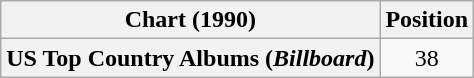<table class="wikitable plainrowheaders" style="text-align:center">
<tr>
<th scope="col">Chart (1990)</th>
<th scope="col">Position</th>
</tr>
<tr>
<th scope="row">US Top Country Albums (<em>Billboard</em>)</th>
<td>38</td>
</tr>
</table>
